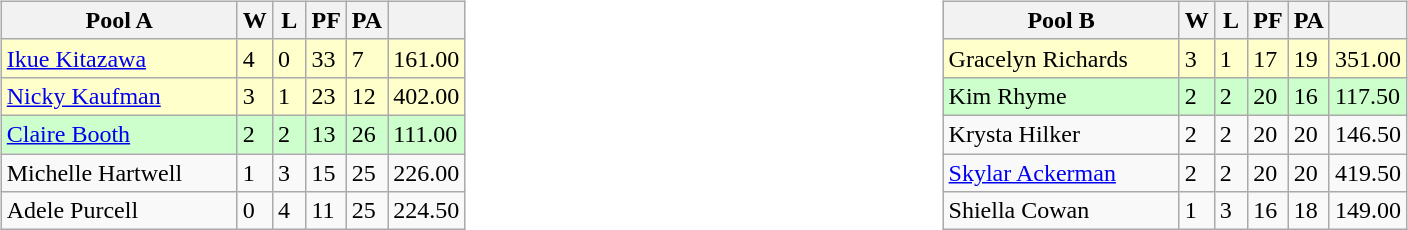<table>
<tr>
<td valign=top width=10%><br><table class=wikitable>
<tr>
<th width=150>Pool A</th>
<th width=15>W</th>
<th width=15>L</th>
<th width=15>PF</th>
<th width=15>PA</th>
<th width=20></th>
</tr>
<tr bgcolor=#ffffcc>
<td> <a href='#'>Ikue Kitazawa</a></td>
<td>4</td>
<td>0</td>
<td>33</td>
<td>7</td>
<td>161.00</td>
</tr>
<tr bgcolor=#ffffcc>
<td> <a href='#'>Nicky Kaufman</a></td>
<td>3</td>
<td>1</td>
<td>23</td>
<td>12</td>
<td>402.00</td>
</tr>
<tr bgcolor=#ccffcc>
<td> <a href='#'>Claire Booth</a></td>
<td>2</td>
<td>2</td>
<td>13</td>
<td>26</td>
<td>111.00</td>
</tr>
<tr>
<td> Michelle Hartwell</td>
<td>1</td>
<td>3</td>
<td>15</td>
<td>25</td>
<td>226.00</td>
</tr>
<tr>
<td> Adele Purcell</td>
<td>0</td>
<td>4</td>
<td>11</td>
<td>25</td>
<td>224.50</td>
</tr>
</table>
</td>
<td valign=top width=10%><br><table class=wikitable>
<tr>
<th width=150>Pool B</th>
<th width=15>W</th>
<th width=15>L</th>
<th width=15>PF</th>
<th width=15>PA</th>
<th width=20></th>
</tr>
<tr bgcolor=#ffffcc>
<td> Gracelyn Richards</td>
<td>3</td>
<td>1</td>
<td>17</td>
<td>19</td>
<td>351.00</td>
</tr>
<tr bgcolor=#ccffcc>
<td> Kim Rhyme</td>
<td>2</td>
<td>2</td>
<td>20</td>
<td>16</td>
<td>117.50</td>
</tr>
<tr>
<td> Krysta Hilker</td>
<td>2</td>
<td>2</td>
<td>20</td>
<td>20</td>
<td>146.50</td>
</tr>
<tr>
<td> <a href='#'>Skylar Ackerman</a></td>
<td>2</td>
<td>2</td>
<td>20</td>
<td>20</td>
<td>419.50</td>
</tr>
<tr>
<td> Shiella Cowan</td>
<td>1</td>
<td>3</td>
<td>16</td>
<td>18</td>
<td>149.00</td>
</tr>
</table>
</td>
</tr>
</table>
